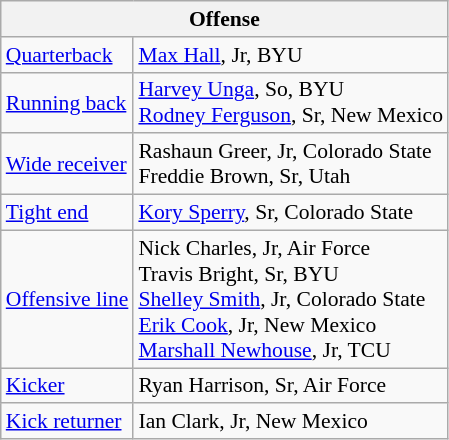<table class="wikitable" style="font-size: 90%;">
<tr>
<th colspan="2">Offense</th>
</tr>
<tr>
<td><a href='#'>Quarterback</a></td>
<td><a href='#'>Max Hall</a>, Jr, BYU</td>
</tr>
<tr>
<td><a href='#'>Running back</a></td>
<td><a href='#'>Harvey Unga</a>, So, BYU<br><a href='#'>Rodney Ferguson</a>, Sr, New Mexico</td>
</tr>
<tr>
<td><a href='#'>Wide receiver</a></td>
<td>Rashaun Greer, Jr, Colorado State<br>Freddie Brown, Sr, Utah</td>
</tr>
<tr>
<td><a href='#'>Tight end</a></td>
<td><a href='#'>Kory Sperry</a>, Sr, Colorado State</td>
</tr>
<tr>
<td><a href='#'>Offensive line</a></td>
<td>Nick Charles, Jr, Air Force<br>Travis Bright, Sr, BYU<br><a href='#'>Shelley Smith</a>, Jr, Colorado State<br><a href='#'>Erik Cook</a>, Jr, New Mexico<br><a href='#'>Marshall Newhouse</a>, Jr, TCU</td>
</tr>
<tr>
<td><a href='#'>Kicker</a></td>
<td>Ryan Harrison, Sr, Air Force</td>
</tr>
<tr>
<td><a href='#'>Kick returner</a></td>
<td>Ian Clark, Jr, New Mexico</td>
</tr>
</table>
